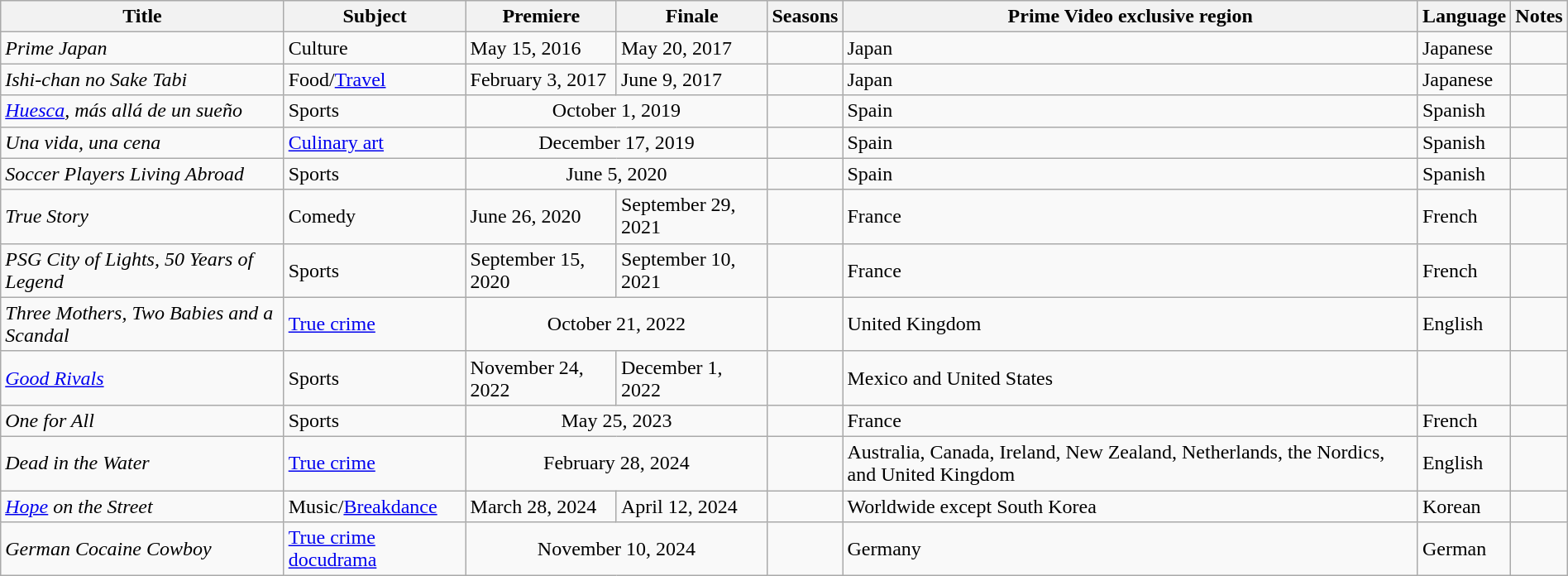<table class="wikitable sortable" style="width:100%;">
<tr>
<th>Title</th>
<th>Subject</th>
<th>Premiere</th>
<th>Finale</th>
<th>Seasons</th>
<th>Prime Video exclusive region</th>
<th>Language</th>
<th>Notes</th>
</tr>
<tr>
<td><em>Prime Japan</em></td>
<td>Culture</td>
<td>May 15, 2016</td>
<td>May 20, 2017</td>
<td></td>
<td>Japan</td>
<td>Japanese</td>
<td></td>
</tr>
<tr>
<td><em>Ishi-chan no Sake Tabi</em></td>
<td>Food/<a href='#'>Travel</a></td>
<td>February 3, 2017</td>
<td>June 9, 2017</td>
<td></td>
<td>Japan</td>
<td>Japanese</td>
<td></td>
</tr>
<tr>
<td><em><a href='#'>Huesca</a>, más allá de un sueño</em></td>
<td>Sports</td>
<td colspan="2" style="text-align:center">October 1, 2019</td>
<td></td>
<td>Spain</td>
<td>Spanish</td>
<td></td>
</tr>
<tr>
<td><em>Una vida, una cena</em></td>
<td><a href='#'>Culinary art</a></td>
<td colspan="2" style="text-align:center">December 17, 2019</td>
<td></td>
<td>Spain</td>
<td>Spanish</td>
<td></td>
</tr>
<tr>
<td><em>Soccer Players Living Abroad</em></td>
<td>Sports</td>
<td colspan="2" style="text-align:center">June 5, 2020</td>
<td></td>
<td>Spain</td>
<td>Spanish</td>
<td></td>
</tr>
<tr>
<td><em>True Story</em></td>
<td>Comedy</td>
<td>June 26, 2020</td>
<td>September 29, 2021</td>
<td></td>
<td>France</td>
<td>French</td>
<td></td>
</tr>
<tr>
<td><em>PSG City of Lights, 50 Years of Legend</em></td>
<td>Sports</td>
<td>September 15, 2020</td>
<td>September 10, 2021</td>
<td></td>
<td>France</td>
<td>French</td>
<td></td>
</tr>
<tr>
<td><em>Three Mothers, Two Babies and a Scandal</em></td>
<td><a href='#'>True crime</a></td>
<td colspan="2" style="text-align:center">October 21, 2022</td>
<td></td>
<td>United Kingdom</td>
<td>English</td>
<td></td>
</tr>
<tr>
<td><em><a href='#'>Good Rivals</a></em></td>
<td>Sports</td>
<td>November 24, 2022</td>
<td>December 1, 2022</td>
<td></td>
<td>Mexico and United States</td>
<td></td>
<td></td>
</tr>
<tr>
<td><em>One for All</em></td>
<td>Sports</td>
<td colspan="2" style="text-align:center">May 25, 2023</td>
<td></td>
<td>France</td>
<td>French</td>
<td></td>
</tr>
<tr>
<td><em>Dead in the Water</em></td>
<td><a href='#'>True crime</a></td>
<td colspan="2" style="text-align:center">February 28, 2024</td>
<td></td>
<td>Australia, Canada, Ireland, New Zealand, Netherlands, the Nordics, and United Kingdom</td>
<td>English</td>
<td></td>
</tr>
<tr>
<td><em><a href='#'>Hope</a> on the Street</em></td>
<td>Music/<a href='#'>Breakdance</a></td>
<td>March 28, 2024</td>
<td>April 12, 2024</td>
<td></td>
<td>Worldwide except South Korea</td>
<td>Korean</td>
<td></td>
</tr>
<tr>
<td><em>German Cocaine Cowboy</em></td>
<td><a href='#'>True crime</a> <a href='#'>docudrama</a></td>
<td colspan="2" style="text-align:center">November 10, 2024</td>
<td></td>
<td>Germany</td>
<td>German</td>
<td></td>
</tr>
</table>
